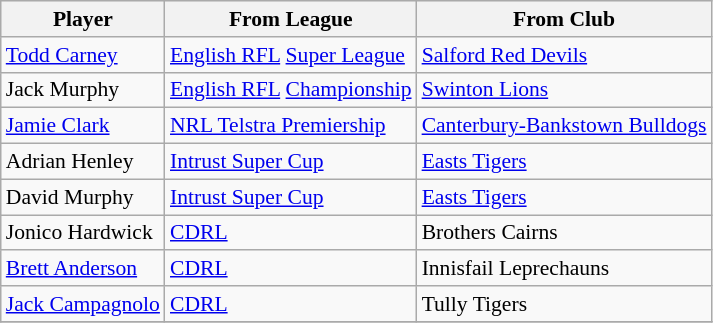<table class="wikitable" style="font-size:90%">
<tr bgcolor="#efefef">
<th width="">Player</th>
<th width="">From League</th>
<th width="">From Club</th>
</tr>
<tr>
<td><a href='#'>Todd Carney</a></td>
<td><a href='#'>English RFL</a> <a href='#'>Super League</a></td>
<td> <a href='#'>Salford Red Devils</a></td>
</tr>
<tr>
<td>Jack Murphy</td>
<td><a href='#'>English RFL</a> <a href='#'>Championship</a></td>
<td> <a href='#'>Swinton Lions</a></td>
</tr>
<tr>
<td><a href='#'>Jamie Clark</a></td>
<td><a href='#'>NRL Telstra Premiership</a></td>
<td> <a href='#'>Canterbury-Bankstown Bulldogs</a></td>
</tr>
<tr>
<td>Adrian Henley</td>
<td><a href='#'>Intrust Super Cup</a></td>
<td> <a href='#'>Easts Tigers</a></td>
</tr>
<tr>
<td>David Murphy</td>
<td><a href='#'>Intrust Super Cup</a></td>
<td> <a href='#'>Easts Tigers</a></td>
</tr>
<tr>
<td>Jonico Hardwick</td>
<td><a href='#'>CDRL</a></td>
<td> Brothers Cairns</td>
</tr>
<tr>
<td><a href='#'>Brett Anderson</a></td>
<td><a href='#'>CDRL</a></td>
<td> Innisfail Leprechauns</td>
</tr>
<tr>
<td><a href='#'>Jack Campagnolo</a></td>
<td><a href='#'>CDRL</a></td>
<td> Tully Tigers</td>
</tr>
<tr>
</tr>
</table>
